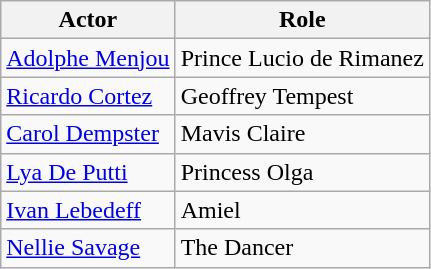<table class="wikitable">
<tr>
<th>Actor</th>
<th>Role</th>
</tr>
<tr>
<td><a href='#'>Adolphe Menjou</a></td>
<td>Prince Lucio de Rimanez</td>
</tr>
<tr>
<td><a href='#'>Ricardo Cortez</a></td>
<td>Geoffrey Tempest</td>
</tr>
<tr>
<td><a href='#'>Carol Dempster</a></td>
<td>Mavis Claire</td>
</tr>
<tr>
<td><a href='#'>Lya De Putti</a></td>
<td>Princess Olga</td>
</tr>
<tr>
<td><a href='#'>Ivan Lebedeff</a></td>
<td>Amiel</td>
</tr>
<tr>
<td><a href='#'>Nellie Savage</a></td>
<td>The Dancer</td>
</tr>
</table>
